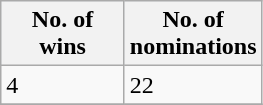<table class="wikitable">
<tr style="background:#ebf5ff;">
<th style="width:75px;">No. of wins</th>
<th style="width:75px;">No. of nominations</th>
</tr>
<tr>
<td>4</td>
<td>22</td>
</tr>
<tr>
</tr>
</table>
